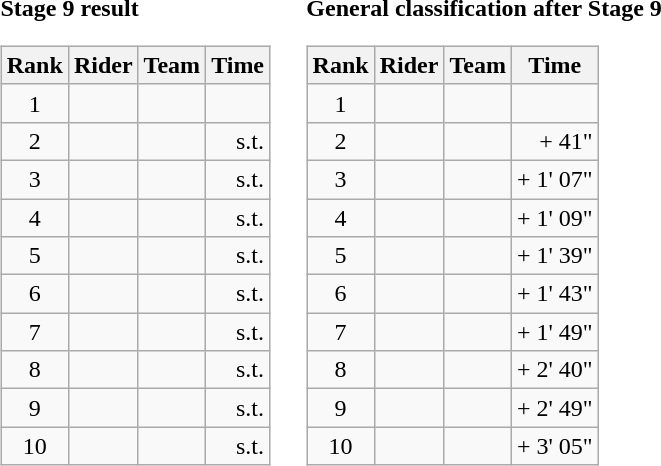<table>
<tr>
<td><strong>Stage 9 result</strong><br><table class="wikitable">
<tr>
<th scope="col">Rank</th>
<th scope="col">Rider</th>
<th scope="col">Team</th>
<th scope="col">Time</th>
</tr>
<tr>
<td style="text-align:center;">1</td>
<td></td>
<td></td>
<td style="text-align:right;"></td>
</tr>
<tr>
<td style="text-align:center;">2</td>
<td></td>
<td></td>
<td style="text-align:right;">s.t.</td>
</tr>
<tr>
<td style="text-align:center;">3</td>
<td></td>
<td></td>
<td style="text-align:right;">s.t.</td>
</tr>
<tr>
<td style="text-align:center;">4</td>
<td></td>
<td></td>
<td style="text-align:right;">s.t.</td>
</tr>
<tr>
<td style="text-align:center;">5</td>
<td></td>
<td></td>
<td style="text-align:right;">s.t.</td>
</tr>
<tr>
<td style="text-align:center;">6</td>
<td></td>
<td></td>
<td style="text-align:right;">s.t.</td>
</tr>
<tr>
<td style="text-align:center;">7</td>
<td></td>
<td></td>
<td style="text-align:right;">s.t.</td>
</tr>
<tr>
<td style="text-align:center;">8</td>
<td></td>
<td></td>
<td style="text-align:right;">s.t.</td>
</tr>
<tr>
<td style="text-align:center;">9</td>
<td></td>
<td></td>
<td style="text-align:right;">s.t.</td>
</tr>
<tr>
<td style="text-align:center;">10</td>
<td></td>
<td></td>
<td style="text-align:right;">s.t.</td>
</tr>
</table>
</td>
<td></td>
<td><strong>General classification after Stage 9</strong><br><table class="wikitable">
<tr>
<th scope="col">Rank</th>
<th scope="col">Rider</th>
<th scope="col">Team</th>
<th scope="col">Time</th>
</tr>
<tr>
<td style="text-align:center;">1</td>
<td></td>
<td></td>
<td style="text-align:right;"></td>
</tr>
<tr>
<td style="text-align:center;">2</td>
<td></td>
<td></td>
<td style="text-align:right;">+ 41"</td>
</tr>
<tr>
<td style="text-align:center;">3</td>
<td></td>
<td></td>
<td style="text-align:right;">+ 1' 07"</td>
</tr>
<tr>
<td style="text-align:center;">4</td>
<td></td>
<td></td>
<td style="text-align:right;">+ 1' 09"</td>
</tr>
<tr>
<td style="text-align:center;">5</td>
<td></td>
<td></td>
<td style="text-align:right;">+ 1' 39"</td>
</tr>
<tr>
<td style="text-align:center;">6</td>
<td></td>
<td></td>
<td style="text-align:right;">+ 1' 43"</td>
</tr>
<tr>
<td style="text-align:center;">7</td>
<td></td>
<td></td>
<td style="text-align:right;">+ 1' 49"</td>
</tr>
<tr>
<td style="text-align:center;">8</td>
<td></td>
<td></td>
<td style="text-align:right;">+ 2' 40"</td>
</tr>
<tr>
<td style="text-align:center;">9</td>
<td></td>
<td></td>
<td style="text-align:right;">+ 2' 49"</td>
</tr>
<tr>
<td style="text-align:center;">10</td>
<td></td>
<td></td>
<td style="text-align:right;">+ 3' 05"</td>
</tr>
</table>
</td>
</tr>
</table>
